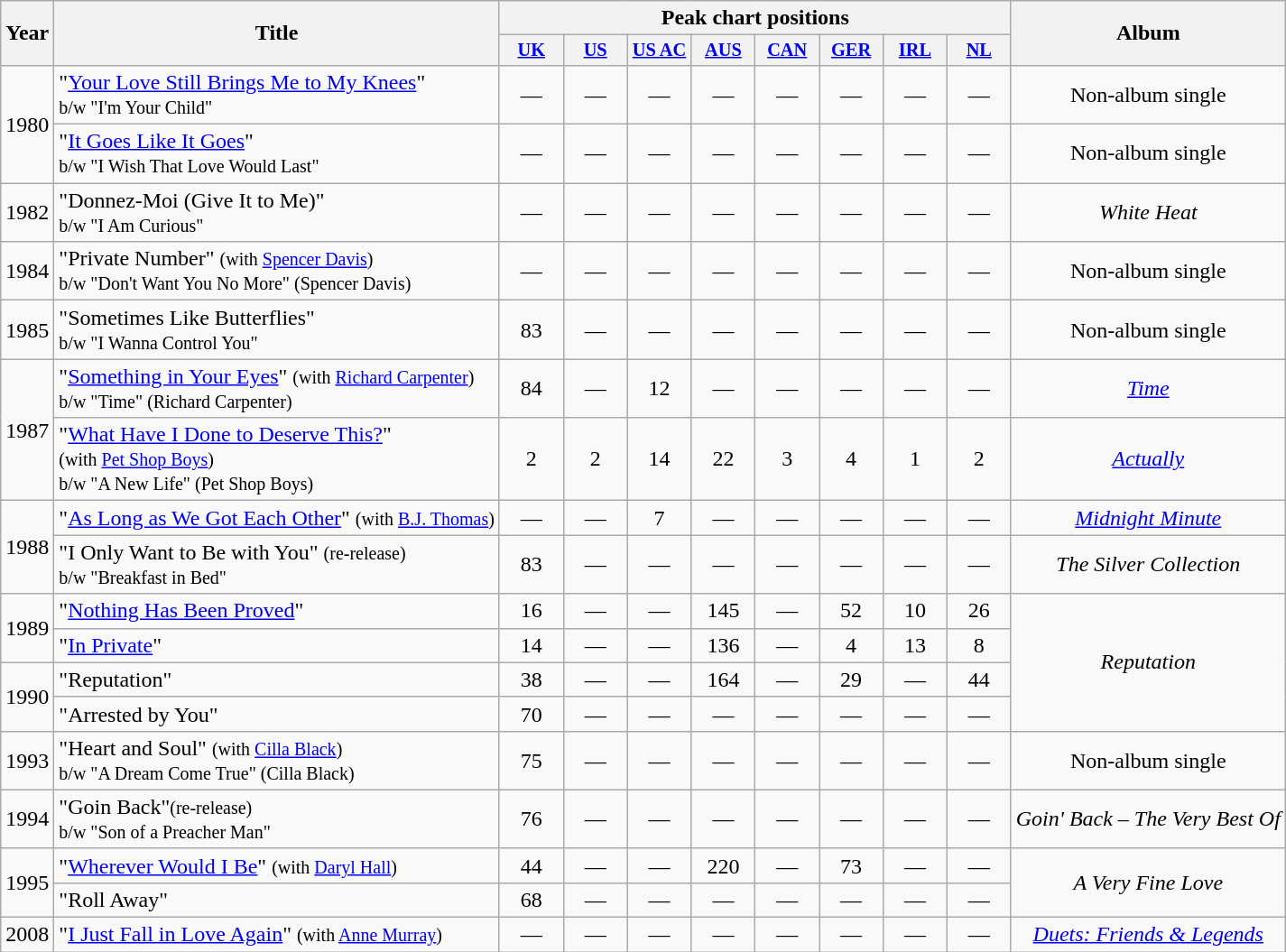<table class="wikitable plainrowheaders" style="text-align:center;">
<tr>
<th rowspan="2">Year</th>
<th rowspan="2">Title</th>
<th colspan="8">Peak chart positions</th>
<th rowspan="2">Album</th>
</tr>
<tr>
<th style="width:3em;font-size:85%"><a href='#'>UK</a><br></th>
<th style="width:3em;font-size:85%"><a href='#'>US</a><br></th>
<th style="width:3em;font-size:85%"><a href='#'>US AC</a><br></th>
<th style="width:3em;font-size:85%"><a href='#'>AUS</a><br></th>
<th style="width:3em;font-size:85%"><a href='#'>CAN</a><br></th>
<th style="width:3em;font-size:85%"><a href='#'>GER</a><br></th>
<th style="width:3em;font-size:85%"><a href='#'>IRL</a><br></th>
<th style="width:3em;font-size:85%"><a href='#'>NL</a><br></th>
</tr>
<tr>
<td rowspan="2">1980</td>
<td align="left">"<a href='#'>Your Love Still Brings Me to My Knees</a>"<br><small>b/w "I'm Your Child"</small></td>
<td>—</td>
<td>—</td>
<td>—</td>
<td>—</td>
<td>—</td>
<td>—</td>
<td>—</td>
<td>—</td>
<td>Non-album single</td>
</tr>
<tr>
<td align="left">"<a href='#'>It Goes Like It Goes</a>"<br><small>b/w "I Wish That Love Would Last"</small></td>
<td>—</td>
<td>—</td>
<td>—</td>
<td>—</td>
<td>—</td>
<td>—</td>
<td>—</td>
<td>—</td>
<td>Non-album single</td>
</tr>
<tr>
<td>1982</td>
<td align="left">"Donnez-Moi (Give It to Me)"<br><small>b/w "I Am Curious"</small></td>
<td>—</td>
<td>—</td>
<td>—</td>
<td>—</td>
<td>—</td>
<td>—</td>
<td>—</td>
<td>—</td>
<td><em>White Heat</em></td>
</tr>
<tr>
<td>1984</td>
<td align="left">"Private Number" <small>(with <a href='#'>Spencer Davis</a>)</small><br><small>b/w "Don't Want You No More" (Spencer Davis)</small></td>
<td>—</td>
<td>—</td>
<td>—</td>
<td>—</td>
<td>—</td>
<td>—</td>
<td>—</td>
<td>—</td>
<td>Non-album single</td>
</tr>
<tr>
<td>1985</td>
<td align="left">"Sometimes Like Butterflies"<br><small>b/w "I Wanna Control You"</small></td>
<td>83</td>
<td>—</td>
<td>—</td>
<td>—</td>
<td>—</td>
<td>—</td>
<td>—</td>
<td>—</td>
<td>Non-album single</td>
</tr>
<tr>
<td rowspan="2">1987</td>
<td align="left">"<a href='#'>Something in Your Eyes</a>" <small>(with <a href='#'>Richard Carpenter</a>)</small><br><small>b/w "Time" (Richard Carpenter)</small></td>
<td>84</td>
<td>—</td>
<td>12</td>
<td>—</td>
<td>—</td>
<td>—</td>
<td>—</td>
<td>—</td>
<td><em><a href='#'>Time</a></em></td>
</tr>
<tr>
<td align="left">"<a href='#'>What Have I Done to Deserve This?</a>"<br><small>(with <a href='#'>Pet Shop Boys</a>)</small><br><small>b/w "A New Life" (Pet Shop Boys)</small></td>
<td>2</td>
<td>2</td>
<td>14</td>
<td>22</td>
<td>3</td>
<td>4</td>
<td>1</td>
<td>2</td>
<td><em><a href='#'>Actually</a></em></td>
</tr>
<tr>
<td rowspan="2">1988</td>
<td align="left">"<a href='#'>As Long as We Got Each Other</a>" <small>(with <a href='#'>B.J. Thomas</a>)</small></td>
<td>—</td>
<td>—</td>
<td>7</td>
<td>—</td>
<td>—</td>
<td>—</td>
<td>—</td>
<td>—</td>
<td><em><a href='#'>Midnight Minute</a></em></td>
</tr>
<tr>
<td align="left">"I Only Want to Be with You" <small>(re-release)</small><br><small>b/w "Breakfast in Bed"</small></td>
<td>83</td>
<td>—</td>
<td>—</td>
<td>—</td>
<td>—</td>
<td>—</td>
<td>—</td>
<td>—</td>
<td><em>The Silver Collection</em></td>
</tr>
<tr>
<td rowspan="2">1989</td>
<td align="left">"<a href='#'>Nothing Has Been Proved</a>"</td>
<td>16</td>
<td>—</td>
<td>—</td>
<td>145</td>
<td>—</td>
<td>52</td>
<td>10</td>
<td>26</td>
<td rowspan="4"><em>Reputation</em></td>
</tr>
<tr>
<td align="left">"<a href='#'>In Private</a>"</td>
<td>14</td>
<td>—</td>
<td>—</td>
<td>136</td>
<td>—</td>
<td>4</td>
<td>13</td>
<td>8</td>
</tr>
<tr>
<td rowspan="2">1990</td>
<td align="left">"Reputation"</td>
<td>38</td>
<td>—</td>
<td>—</td>
<td>164</td>
<td>—</td>
<td>29</td>
<td>—</td>
<td>44</td>
</tr>
<tr>
<td align="left">"Arrested by You"</td>
<td>70</td>
<td>—</td>
<td>—</td>
<td>—</td>
<td>—</td>
<td>—</td>
<td>—</td>
<td>—</td>
</tr>
<tr>
<td>1993</td>
<td align="left">"Heart and Soul" <small>(with <a href='#'>Cilla Black</a>)</small><br><small>b/w "A Dream Come True" (Cilla Black)</small></td>
<td>75</td>
<td>—</td>
<td>—</td>
<td>—</td>
<td>—</td>
<td>—</td>
<td>—</td>
<td>—</td>
<td>Non-album single</td>
</tr>
<tr>
<td>1994</td>
<td align="left">"Goin Back"<small>(re-release)</small><br><small>b/w "Son of a Preacher Man"</small></td>
<td>76</td>
<td>—</td>
<td>—</td>
<td>—</td>
<td>—</td>
<td>—</td>
<td>—</td>
<td>—</td>
<td><em>Goin' Back – The Very Best Of</em></td>
</tr>
<tr>
<td rowspan="2">1995</td>
<td align="left">"<a href='#'>Wherever Would I Be</a>" <small>(with <a href='#'>Daryl Hall</a>)</small></td>
<td>44</td>
<td>—</td>
<td>—</td>
<td>220</td>
<td>—</td>
<td>73</td>
<td>—</td>
<td>—</td>
<td rowspan="2"><em>A Very Fine Love</em></td>
</tr>
<tr>
<td align="left">"Roll Away"</td>
<td>68</td>
<td>—</td>
<td>—</td>
<td>—</td>
<td>—</td>
<td>—</td>
<td>—</td>
<td>—</td>
</tr>
<tr>
<td>2008</td>
<td align="left">"<a href='#'>I Just Fall in Love Again</a>" <small>(with <a href='#'>Anne Murray</a>)</small></td>
<td>—</td>
<td>—</td>
<td>—</td>
<td>—</td>
<td>—</td>
<td>—</td>
<td>—</td>
<td>—</td>
<td><em><a href='#'>Duets: Friends & Legends</a></em></td>
</tr>
</table>
